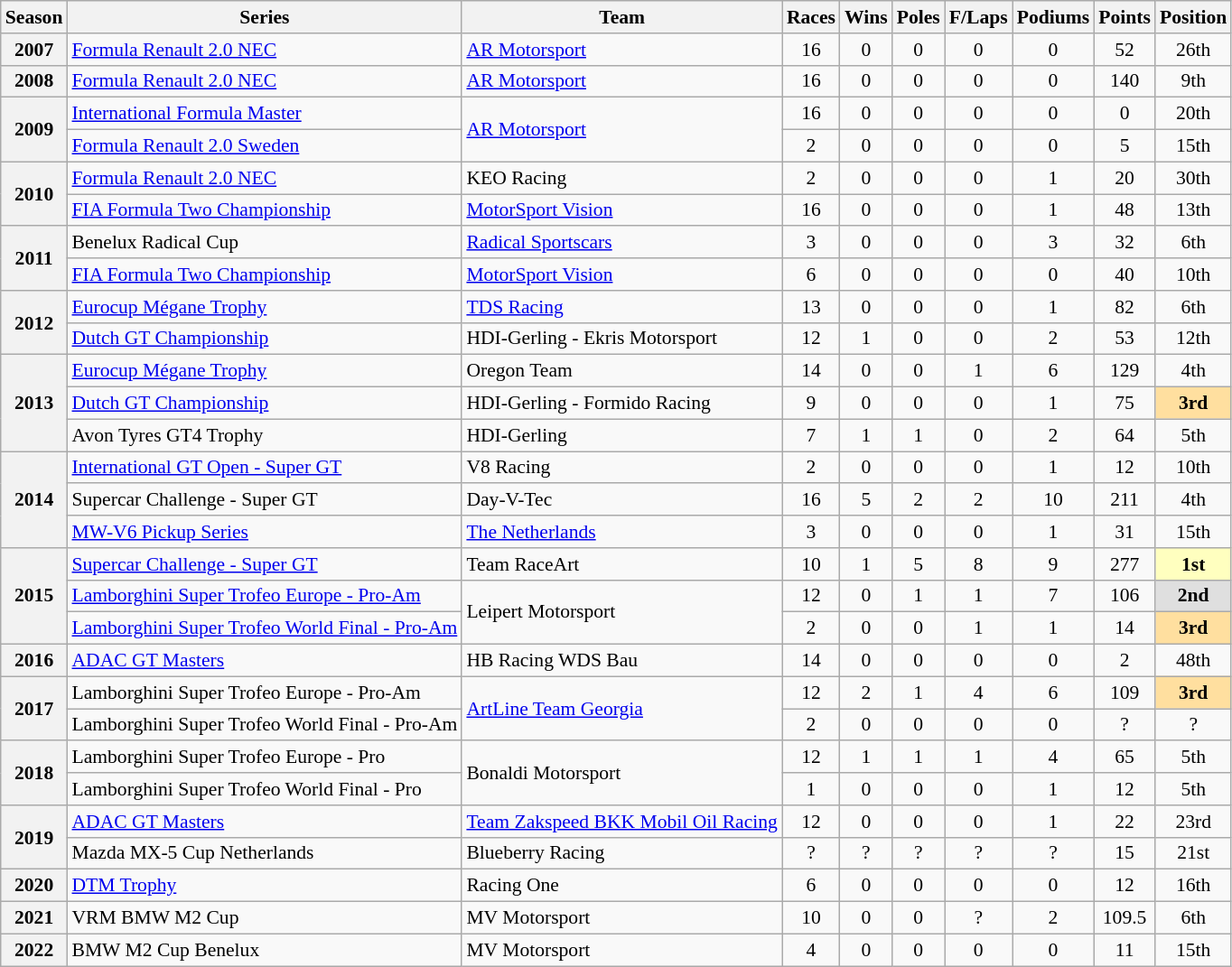<table class="wikitable" style="font-size: 90%; text-align:center">
<tr>
<th>Season</th>
<th>Series</th>
<th>Team</th>
<th>Races</th>
<th>Wins</th>
<th>Poles</th>
<th>F/Laps</th>
<th>Podiums</th>
<th>Points</th>
<th>Position</th>
</tr>
<tr>
<th>2007</th>
<td align=left><a href='#'>Formula Renault 2.0 NEC</a></td>
<td align=left><a href='#'>AR Motorsport</a></td>
<td>16</td>
<td>0</td>
<td>0</td>
<td>0</td>
<td>0</td>
<td>52</td>
<td>26th</td>
</tr>
<tr>
<th>2008</th>
<td align=left><a href='#'>Formula Renault 2.0 NEC</a></td>
<td align=left><a href='#'>AR Motorsport</a></td>
<td>16</td>
<td>0</td>
<td>0</td>
<td>0</td>
<td>0</td>
<td>140</td>
<td>9th</td>
</tr>
<tr>
<th rowspan=2>2009</th>
<td align=left><a href='#'>International Formula Master</a></td>
<td align=left rowspan=2><a href='#'>AR Motorsport</a></td>
<td>16</td>
<td>0</td>
<td>0</td>
<td>0</td>
<td>0</td>
<td>0</td>
<td>20th</td>
</tr>
<tr>
<td align=left><a href='#'>Formula Renault 2.0 Sweden</a></td>
<td>2</td>
<td>0</td>
<td>0</td>
<td>0</td>
<td>0</td>
<td>5</td>
<td>15th</td>
</tr>
<tr>
<th rowspan=2>2010</th>
<td align=left><a href='#'>Formula Renault 2.0 NEC</a></td>
<td align=left>KEO Racing</td>
<td>2</td>
<td>0</td>
<td>0</td>
<td>0</td>
<td>1</td>
<td>20</td>
<td>30th</td>
</tr>
<tr>
<td align=left><a href='#'>FIA Formula Two Championship</a></td>
<td align=left><a href='#'>MotorSport Vision</a></td>
<td>16</td>
<td>0</td>
<td>0</td>
<td>0</td>
<td>1</td>
<td>48</td>
<td>13th</td>
</tr>
<tr>
<th rowspan=2>2011</th>
<td align=left>Benelux Radical Cup</td>
<td align=left><a href='#'>Radical Sportscars</a></td>
<td>3</td>
<td>0</td>
<td>0</td>
<td>0</td>
<td>3</td>
<td>32</td>
<td>6th</td>
</tr>
<tr>
<td align=left><a href='#'>FIA Formula Two Championship</a></td>
<td align=left><a href='#'>MotorSport Vision</a></td>
<td>6</td>
<td>0</td>
<td>0</td>
<td>0</td>
<td>0</td>
<td>40</td>
<td>10th</td>
</tr>
<tr>
<th rowspan="2">2012</th>
<td align=left><a href='#'>Eurocup Mégane Trophy</a></td>
<td align=left><a href='#'>TDS Racing</a></td>
<td>13</td>
<td>0</td>
<td>0</td>
<td>0</td>
<td>1</td>
<td>82</td>
<td>6th</td>
</tr>
<tr>
<td align=left><a href='#'>Dutch GT Championship</a></td>
<td align=left>HDI-Gerling - Ekris Motorsport</td>
<td>12</td>
<td>1</td>
<td>0</td>
<td>0</td>
<td>2</td>
<td>53</td>
<td>12th</td>
</tr>
<tr>
<th rowspan="3">2013</th>
<td align=left><a href='#'>Eurocup Mégane Trophy</a></td>
<td align=left>Oregon Team</td>
<td>14</td>
<td>0</td>
<td>0</td>
<td>1</td>
<td>6</td>
<td>129</td>
<td>4th</td>
</tr>
<tr>
<td align=left><a href='#'>Dutch GT Championship</a></td>
<td align=left>HDI-Gerling - Formido Racing</td>
<td>9</td>
<td>0</td>
<td>0</td>
<td>0</td>
<td>1</td>
<td>75</td>
<td style="background:#FFDF9F;"><strong>3rd</strong></td>
</tr>
<tr>
<td align=left>Avon Tyres GT4 Trophy</td>
<td align=left>HDI-Gerling</td>
<td>7</td>
<td>1</td>
<td>1</td>
<td>0</td>
<td>2</td>
<td>64</td>
<td>5th</td>
</tr>
<tr>
<th rowspan="3">2014</th>
<td align=left><a href='#'>International GT Open - Super GT</a></td>
<td align=left>V8 Racing</td>
<td>2</td>
<td>0</td>
<td>0</td>
<td>0</td>
<td>1</td>
<td>12</td>
<td>10th</td>
</tr>
<tr>
<td align=left>Supercar Challenge - Super GT</td>
<td align=left>Day-V-Tec</td>
<td>16</td>
<td>5</td>
<td>2</td>
<td>2</td>
<td>10</td>
<td>211</td>
<td>4th</td>
</tr>
<tr>
<td align=left><a href='#'>MW-V6 Pickup Series</a></td>
<td align=left><a href='#'>The Netherlands</a></td>
<td>3</td>
<td>0</td>
<td>0</td>
<td>0</td>
<td>1</td>
<td>31</td>
<td>15th</td>
</tr>
<tr>
<th rowspan="3">2015</th>
<td align=left><a href='#'>Supercar Challenge - Super GT</a></td>
<td align=left>Team RaceArt</td>
<td>10</td>
<td>1</td>
<td>5</td>
<td>8</td>
<td>9</td>
<td>277</td>
<td style="background:#FFFFBF;"><strong>1st</strong></td>
</tr>
<tr>
<td align=left><a href='#'>Lamborghini Super Trofeo Europe - Pro-Am</a></td>
<td rowspan="2" align=left>Leipert Motorsport</td>
<td>12</td>
<td>0</td>
<td>1</td>
<td>1</td>
<td>7</td>
<td>106</td>
<td style="background:#DFDFDF;"><strong>2nd</strong></td>
</tr>
<tr>
<td align=left><a href='#'>Lamborghini Super Trofeo World Final - Pro-Am</a></td>
<td>2</td>
<td>0</td>
<td>0</td>
<td>1</td>
<td>1</td>
<td>14</td>
<td style="background:#FFDF9F;"><strong>3rd</strong></td>
</tr>
<tr>
<th>2016</th>
<td align=left><a href='#'>ADAC GT Masters</a></td>
<td align=left>HB Racing WDS Bau</td>
<td>14</td>
<td>0</td>
<td>0</td>
<td>0</td>
<td>0</td>
<td>2</td>
<td>48th</td>
</tr>
<tr>
<th rowspan="2">2017</th>
<td align=left>Lamborghini Super Trofeo Europe - Pro-Am</td>
<td rowspan="2" align=left><a href='#'>ArtLine Team Georgia</a></td>
<td>12</td>
<td>2</td>
<td>1</td>
<td>4</td>
<td>6</td>
<td>109</td>
<td style="background:#FFDF9F;"><strong>3rd</strong></td>
</tr>
<tr>
<td align=left>Lamborghini Super Trofeo World Final - Pro-Am</td>
<td>2</td>
<td>0</td>
<td>0</td>
<td>0</td>
<td>0</td>
<td>?</td>
<td>?</td>
</tr>
<tr>
<th rowspan="2">2018</th>
<td align=left>Lamborghini Super Trofeo Europe - Pro</td>
<td rowspan="2" align=left>Bonaldi Motorsport</td>
<td>12</td>
<td>1</td>
<td>1</td>
<td>1</td>
<td>4</td>
<td>65</td>
<td>5th</td>
</tr>
<tr>
<td align=left>Lamborghini Super Trofeo World Final - Pro</td>
<td>1</td>
<td>0</td>
<td>0</td>
<td>0</td>
<td>1</td>
<td>12</td>
<td>5th</td>
</tr>
<tr>
<th rowspan="2">2019</th>
<td align=left><a href='#'>ADAC GT Masters</a></td>
<td align=left><a href='#'>Team Zakspeed BKK Mobil Oil Racing</a></td>
<td>12</td>
<td>0</td>
<td>0</td>
<td>0</td>
<td>1</td>
<td>22</td>
<td>23rd</td>
</tr>
<tr>
<td align=left>Mazda MX-5 Cup Netherlands</td>
<td align=left>Blueberry Racing</td>
<td>?</td>
<td>?</td>
<td>?</td>
<td>?</td>
<td>?</td>
<td>15</td>
<td>21st</td>
</tr>
<tr>
<th>2020</th>
<td align=left><a href='#'>DTM Trophy</a></td>
<td align=left>Racing One</td>
<td>6</td>
<td>0</td>
<td>0</td>
<td>0</td>
<td>0</td>
<td>12</td>
<td>16th</td>
</tr>
<tr>
<th>2021</th>
<td align=left>VRM BMW M2 Cup</td>
<td align=left>MV Motorsport</td>
<td>10</td>
<td>0</td>
<td>0</td>
<td>?</td>
<td>2</td>
<td>109.5</td>
<td>6th</td>
</tr>
<tr>
<th>2022</th>
<td align=left>BMW M2 Cup Benelux</td>
<td align=left>MV Motorsport</td>
<td>4</td>
<td>0</td>
<td>0</td>
<td>0</td>
<td>0</td>
<td>11</td>
<td>15th</td>
</tr>
</table>
